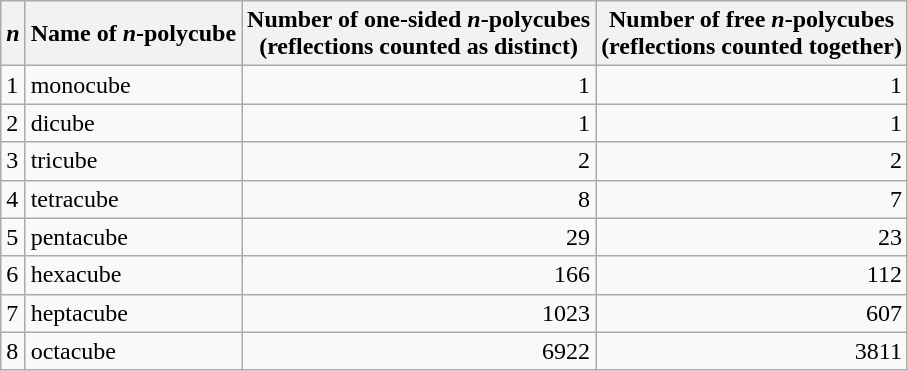<table class=wikitable>
<tr>
<th><em>n</em></th>
<th>Name of <em>n</em>-polycube</th>
<th>Number of one-sided <em>n</em>-polycubes<br>(reflections counted as distinct)<br></th>
<th>Number of free <em>n</em>-polycubes<br>(reflections counted together)<br></th>
</tr>
<tr>
<td>1</td>
<td>monocube</td>
<td align=right>1</td>
<td align=right>1</td>
</tr>
<tr>
<td>2</td>
<td>dicube</td>
<td align=right>1</td>
<td align=right>1</td>
</tr>
<tr>
<td>3</td>
<td>tricube</td>
<td align=right>2</td>
<td align=right>2</td>
</tr>
<tr>
<td>4</td>
<td>tetracube</td>
<td align=right>8</td>
<td align=right>7</td>
</tr>
<tr>
<td>5</td>
<td>pentacube</td>
<td align=right>29</td>
<td align=right>23</td>
</tr>
<tr>
<td>6</td>
<td>hexacube</td>
<td align=right>166</td>
<td align=right>112</td>
</tr>
<tr>
<td>7</td>
<td>heptacube</td>
<td align=right>1023</td>
<td align=right>607</td>
</tr>
<tr>
<td>8</td>
<td>octacube</td>
<td align=right>6922</td>
<td align=right>3811</td>
</tr>
</table>
